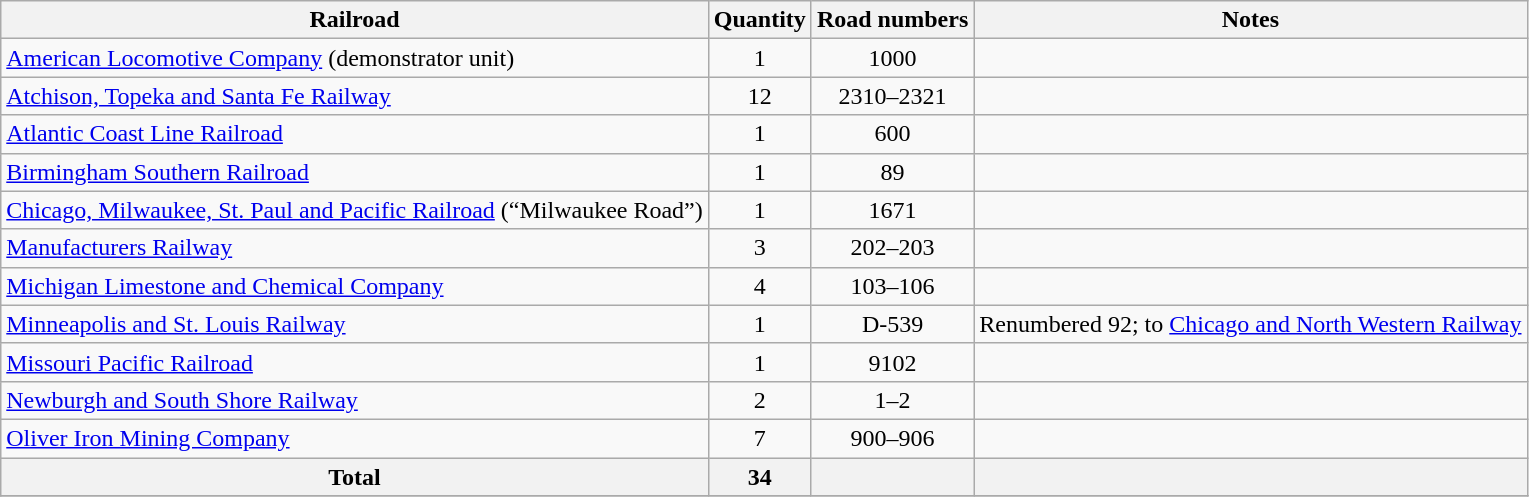<table class="wikitable">
<tr>
<th>Railroad</th>
<th>Quantity</th>
<th>Road numbers</th>
<th>Notes</th>
</tr>
<tr>
<td><a href='#'>American Locomotive Company</a> (demonstrator unit)</td>
<td style="text-align:center;">1</td>
<td style="text-align:center;">1000</td>
<td></td>
</tr>
<tr>
<td><a href='#'>Atchison, Topeka and Santa Fe Railway</a></td>
<td style="text-align:center;">12</td>
<td style="text-align:center;">2310–2321</td>
<td></td>
</tr>
<tr>
<td><a href='#'>Atlantic Coast Line Railroad</a></td>
<td style="text-align:center;">1</td>
<td style="text-align:center;">600</td>
<td></td>
</tr>
<tr>
<td><a href='#'>Birmingham Southern Railroad</a></td>
<td style="text-align:center;">1</td>
<td style="text-align:center;">89</td>
<td></td>
</tr>
<tr>
<td><a href='#'>Chicago, Milwaukee, St. Paul and Pacific Railroad</a> (“Milwaukee Road”)</td>
<td style="text-align:center;">1</td>
<td style="text-align:center;">1671</td>
<td></td>
</tr>
<tr>
<td><a href='#'>Manufacturers Railway</a></td>
<td style="text-align:center;">3</td>
<td style="text-align:center;">202–203</td>
<td></td>
</tr>
<tr>
<td><a href='#'>Michigan Limestone and Chemical Company</a></td>
<td style="text-align:center;">4</td>
<td style="text-align:center;">103–106</td>
<td></td>
</tr>
<tr>
<td><a href='#'>Minneapolis and St. Louis Railway</a></td>
<td style="text-align:center;">1</td>
<td style="text-align:center;">D-539</td>
<td>Renumbered 92; to <a href='#'>Chicago and North Western Railway</a></td>
</tr>
<tr>
<td><a href='#'>Missouri Pacific Railroad</a></td>
<td style="text-align:center;">1</td>
<td style="text-align:center;">9102</td>
<td></td>
</tr>
<tr>
<td><a href='#'>Newburgh and South Shore Railway</a></td>
<td style="text-align:center;">2</td>
<td style="text-align:center;">1–2</td>
<td></td>
</tr>
<tr>
<td><a href='#'>Oliver Iron Mining Company</a></td>
<td style="text-align:center;">7</td>
<td style="text-align:center;">900–906</td>
<td></td>
</tr>
<tr>
<th>Total</th>
<th>34</th>
<th></th>
<th></th>
</tr>
<tr>
</tr>
</table>
